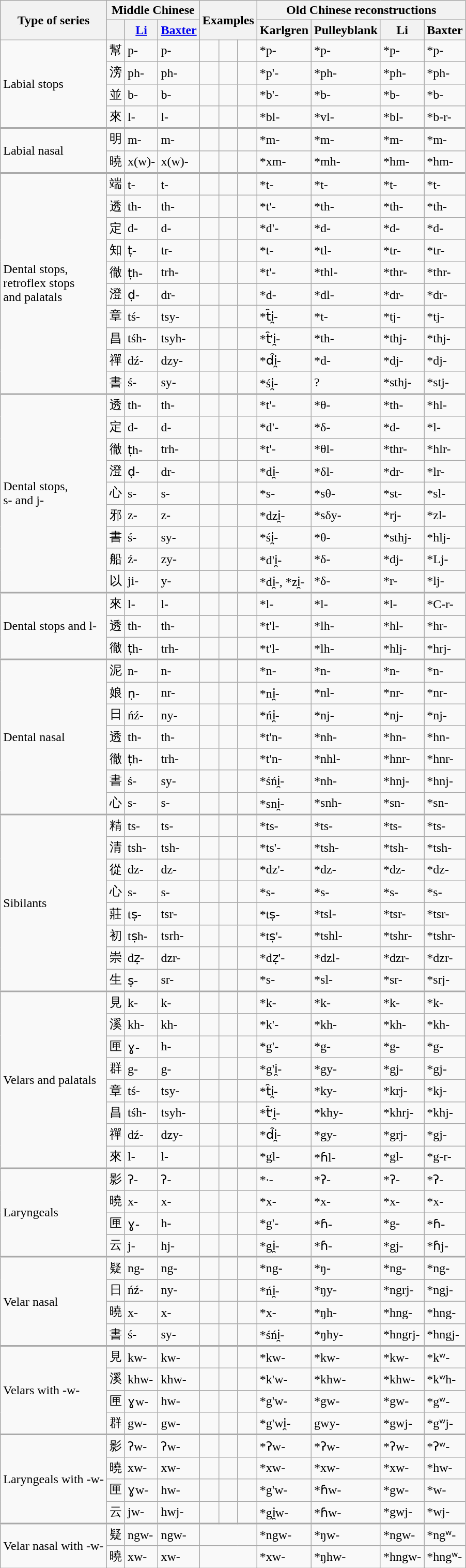<table class="wikitable">
<tr>
<th rowspan="2">Type of series</th>
<th colspan="3">Middle Chinese</th>
<th rowspan="2" colspan="3">Examples</th>
<th colspan="4">Old Chinese reconstructions</th>
</tr>
<tr>
<th></th>
<th><a href='#'>Li</a></th>
<th><a href='#'>Baxter</a></th>
<th>Karlgren</th>
<th>Pulleyblank</th>
<th>Li</th>
<th>Baxter</th>
</tr>
<tr>
<td rowspan="4">Labial stops</td>
<td>幫</td>
<td>p-</td>
<td>p-</td>
<td> </td>
<td> </td>
<td> </td>
<td>*p-</td>
<td>*p-</td>
<td>*p-</td>
<td>*p-</td>
</tr>
<tr>
<td>滂</td>
<td>ph-</td>
<td>ph-</td>
<td> </td>
<td></td>
<td> </td>
<td>*p'-</td>
<td>*ph-</td>
<td>*ph-</td>
<td>*ph-</td>
</tr>
<tr>
<td>並</td>
<td>b-</td>
<td>b-</td>
<td> </td>
<td></td>
<td> </td>
<td>*b'-</td>
<td>*b-</td>
<td>*b-</td>
<td>*b-</td>
</tr>
<tr>
<td>來</td>
<td>l-</td>
<td>l-</td>
<td></td>
<td> </td>
<td></td>
<td>*bl-</td>
<td>*vl-</td>
<td>*bl-</td>
<td>*b-r-</td>
</tr>
<tr style="border-top: 2px solid #aaa;">
<td rowspan="2">Labial nasal</td>
<td>明</td>
<td>m-</td>
<td>m-</td>
<td> </td>
<td> </td>
<td> </td>
<td>*m-</td>
<td>*m-</td>
<td>*m-</td>
<td>*m-</td>
</tr>
<tr>
<td>曉</td>
<td>x(w)-</td>
<td>x(w)-</td>
<td> </td>
<td> </td>
<td> </td>
<td>*xm-</td>
<td>*mh-</td>
<td>*hm-</td>
<td>*hm-</td>
</tr>
<tr style="border-top: 2px solid #aaa;">
<td rowspan="10">Dental stops,<br>retroflex stops<br>and palatals</td>
<td>端</td>
<td>t-</td>
<td>t-</td>
<td> </td>
<td> </td>
<td></td>
<td>*t-</td>
<td>*t-</td>
<td>*t-</td>
<td>*t-</td>
</tr>
<tr>
<td>透</td>
<td>th-</td>
<td>th-</td>
<td></td>
<td> </td>
<td></td>
<td>*t'-</td>
<td>*th-</td>
<td>*th-</td>
<td>*th-</td>
</tr>
<tr>
<td>定</td>
<td>d-</td>
<td>d-</td>
<td> </td>
<td> </td>
<td> </td>
<td>*d'-</td>
<td>*d-</td>
<td>*d-</td>
<td>*d-</td>
</tr>
<tr>
<td>知</td>
<td>ṭ-</td>
<td>tr-</td>
<td> </td>
<td></td>
<td></td>
<td>*t-</td>
<td>*tl-</td>
<td>*tr-</td>
<td>*tr-</td>
</tr>
<tr>
<td>徹</td>
<td>ṭh-</td>
<td>trh-</td>
<td></td>
<td></td>
<td></td>
<td>*t'-</td>
<td>*thl-</td>
<td>*thr-</td>
<td>*thr-</td>
</tr>
<tr>
<td>澄</td>
<td>ḍ-</td>
<td>dr-</td>
<td></td>
<td></td>
<td></td>
<td>*d-</td>
<td>*dl-</td>
<td>*dr-</td>
<td>*dr-</td>
</tr>
<tr>
<td>章</td>
<td>tś-</td>
<td>tsy-</td>
<td> </td>
<td></td>
<td> </td>
<td>*t̑i̯-</td>
<td>*t-</td>
<td>*tj-</td>
<td>*tj-</td>
</tr>
<tr>
<td>昌</td>
<td>tśh-</td>
<td>tsyh-</td>
<td></td>
<td> </td>
<td></td>
<td>*t̑'i̯-</td>
<td>*th-</td>
<td>*thj-</td>
<td>*thj-</td>
</tr>
<tr>
<td>禪</td>
<td>dź-</td>
<td>dzy-</td>
<td></td>
<td> </td>
<td> </td>
<td>*d̑i̯-</td>
<td>*d-</td>
<td>*dj-</td>
<td>*dj-</td>
</tr>
<tr>
<td>書</td>
<td>ś-</td>
<td>sy-</td>
<td> </td>
<td></td>
<td></td>
<td>*śi̯-</td>
<td>?</td>
<td>*sthj-</td>
<td>*stj-</td>
</tr>
<tr style="border-top: 2px solid #aaa;">
<td rowspan="9">Dental stops,<br>s- and j-</td>
<td>透</td>
<td>th-</td>
<td>th-</td>
<td></td>
<td></td>
<td></td>
<td>*t'-</td>
<td>*θ-</td>
<td>*th-</td>
<td>*hl-</td>
</tr>
<tr>
<td>定</td>
<td>d-</td>
<td>d-</td>
<td> </td>
<td> </td>
<td> </td>
<td>*d'-</td>
<td>*δ-</td>
<td>*d-</td>
<td>*l-</td>
</tr>
<tr>
<td>徹</td>
<td>ṭh-</td>
<td>trh-</td>
<td></td>
<td></td>
<td></td>
<td>*t'-</td>
<td>*θl-</td>
<td>*thr-</td>
<td>*hlr-</td>
</tr>
<tr>
<td>澄</td>
<td>ḍ-</td>
<td>dr-</td>
<td> </td>
<td></td>
<td></td>
<td>*di̯-</td>
<td>*δl-</td>
<td>*dr-</td>
<td>*lr-</td>
</tr>
<tr>
<td>心</td>
<td>s-</td>
<td>s-</td>
<td></td>
<td></td>
<td></td>
<td>*s-</td>
<td>*sθ-</td>
<td>*st-</td>
<td>*sl-</td>
</tr>
<tr>
<td>邪</td>
<td>z-</td>
<td>z-</td>
<td> </td>
<td></td>
<td> </td>
<td>*dzi̯-</td>
<td>*sδy-</td>
<td>*rj-</td>
<td>*zl-</td>
</tr>
<tr>
<td>書</td>
<td>ś-</td>
<td>sy-</td>
<td></td>
<td></td>
<td></td>
<td>*śi̯-</td>
<td>*θ-</td>
<td>*sthj-</td>
<td>*hlj-</td>
</tr>
<tr>
<td>船</td>
<td>ź-</td>
<td>zy-</td>
<td></td>
<td></td>
<td></td>
<td>*d'i̯-</td>
<td>*δ-</td>
<td>*dj-</td>
<td>*Lj-</td>
</tr>
<tr>
<td>以</td>
<td>ji-</td>
<td>y-</td>
<td> </td>
<td></td>
<td> </td>
<td>*di̯-, *zi̯-</td>
<td>*δ-</td>
<td>*r-</td>
<td>*lj-</td>
</tr>
<tr style="border-top: 2px solid #aaa;">
<td rowspan="3">Dental stops and l-</td>
<td>來</td>
<td>l-</td>
<td>l-</td>
<td></td>
<td> </td>
<td></td>
<td>*l-</td>
<td>*l-</td>
<td>*l-</td>
<td>*C-r-</td>
</tr>
<tr>
<td>透</td>
<td>th-</td>
<td>th-</td>
<td></td>
<td></td>
<td></td>
<td>*t'l-</td>
<td>*lh-</td>
<td>*hl-</td>
<td>*hr-</td>
</tr>
<tr>
<td>徹</td>
<td>ṭh-</td>
<td>trh-</td>
<td> </td>
<td></td>
<td></td>
<td>*t'l-</td>
<td>*lh-</td>
<td>*hlj-</td>
<td>*hrj-</td>
</tr>
<tr style="border-top: 2px solid #aaa;">
<td rowspan="7">Dental nasal</td>
<td>泥</td>
<td>n-</td>
<td>n-</td>
<td> </td>
<td></td>
<td></td>
<td>*n-</td>
<td>*n-</td>
<td>*n-</td>
<td>*n-</td>
</tr>
<tr>
<td>娘</td>
<td>ṇ-</td>
<td>nr-</td>
<td> </td>
<td></td>
<td> </td>
<td>*ni̯-</td>
<td>*nl-</td>
<td>*nr-</td>
<td>*nr-</td>
</tr>
<tr>
<td>日</td>
<td>ńź-</td>
<td>ny-</td>
<td> </td>
<td></td>
<td></td>
<td>*ńi̯-</td>
<td>*nj-</td>
<td>*nj-</td>
<td>*nj-</td>
</tr>
<tr>
<td>透</td>
<td>th-</td>
<td>th-</td>
<td></td>
<td></td>
<td></td>
<td>*t'n-</td>
<td>*nh-</td>
<td>*hn-</td>
<td>*hn-</td>
</tr>
<tr>
<td>徹</td>
<td>ṭh-</td>
<td>trh-</td>
<td></td>
<td></td>
<td></td>
<td>*t'n-</td>
<td>*nhl-</td>
<td>*hnr-</td>
<td>*hnr-</td>
</tr>
<tr>
<td>書</td>
<td>ś-</td>
<td>sy-</td>
<td></td>
<td></td>
<td></td>
<td>*śńi̯-</td>
<td>*nh-</td>
<td>*hnj-</td>
<td>*hnj-</td>
</tr>
<tr>
<td>心</td>
<td>s-</td>
<td>s-</td>
<td></td>
<td></td>
<td></td>
<td>*sni̯-</td>
<td>*snh-</td>
<td>*sn-</td>
<td>*sn-</td>
</tr>
<tr style="border-top: 2px solid #aaa;">
<td rowspan="8">Sibilants</td>
<td>精</td>
<td>ts-</td>
<td>ts-</td>
<td> </td>
<td></td>
<td></td>
<td>*ts-</td>
<td>*ts-</td>
<td>*ts-</td>
<td>*ts-</td>
</tr>
<tr>
<td>清</td>
<td>tsh-</td>
<td>tsh-</td>
<td> </td>
<td> </td>
<td> </td>
<td>*ts'-</td>
<td>*tsh-</td>
<td>*tsh-</td>
<td>*tsh-</td>
</tr>
<tr>
<td>從</td>
<td>dz-</td>
<td>dz-</td>
<td></td>
<td> </td>
<td> </td>
<td>*dz'-</td>
<td>*dz-</td>
<td>*dz-</td>
<td>*dz-</td>
</tr>
<tr>
<td>心</td>
<td>s-</td>
<td>s-</td>
<td></td>
<td> </td>
<td> </td>
<td>*s-</td>
<td>*s-</td>
<td>*s-</td>
<td>*s-</td>
</tr>
<tr>
<td>莊</td>
<td>tṣ-</td>
<td>tsr-</td>
<td></td>
<td></td>
<td></td>
<td>*tṣ-</td>
<td>*tsl-</td>
<td>*tsr-</td>
<td>*tsr-</td>
</tr>
<tr>
<td>初</td>
<td>tṣh-</td>
<td>tsrh-</td>
<td> </td>
<td></td>
<td></td>
<td>*tṣ'-</td>
<td>*tshl-</td>
<td>*tshr-</td>
<td>*tshr-</td>
</tr>
<tr>
<td>崇</td>
<td>dẓ-</td>
<td>dzr-</td>
<td></td>
<td></td>
<td></td>
<td>*dẓ'-</td>
<td>*dzl-</td>
<td>*dzr-</td>
<td>*dzr-</td>
</tr>
<tr>
<td>生</td>
<td>ṣ-</td>
<td>sr-</td>
<td></td>
<td></td>
<td> </td>
<td>*s-</td>
<td>*sl-</td>
<td>*sr-</td>
<td>*srj-</td>
</tr>
<tr style="border-top: 2px solid #aaa;">
<td rowspan="8">Velars and palatals</td>
<td>見</td>
<td>k-</td>
<td>k-</td>
<td></td>
<td></td>
<td></td>
<td>*k-</td>
<td>*k-</td>
<td>*k-</td>
<td>*k-</td>
</tr>
<tr>
<td>溪</td>
<td>kh-</td>
<td>kh-</td>
<td></td>
<td></td>
<td></td>
<td>*k'-</td>
<td>*kh-</td>
<td>*kh-</td>
<td>*kh-</td>
</tr>
<tr>
<td>匣</td>
<td>ɣ-</td>
<td>h-</td>
<td></td>
<td></td>
<td></td>
<td>*g'-</td>
<td>*g-</td>
<td>*g-</td>
<td>*g-</td>
</tr>
<tr>
<td>群</td>
<td>g-</td>
<td>g-</td>
<td></td>
<td> </td>
<td></td>
<td>*g'i̯-</td>
<td>*gy-</td>
<td>*gj-</td>
<td>*gj-</td>
</tr>
<tr>
<td>章</td>
<td>tś-</td>
<td>tsy-</td>
<td></td>
<td> </td>
<td></td>
<td>*t̑i̯-</td>
<td>*ky-</td>
<td>*krj-</td>
<td>*kj-</td>
</tr>
<tr>
<td>昌</td>
<td>tśh-</td>
<td>tsyh-</td>
<td></td>
<td></td>
<td></td>
<td>*t̑'i̯-</td>
<td>*khy-</td>
<td>*khrj-</td>
<td>*khj-</td>
</tr>
<tr>
<td>禪</td>
<td>dź-</td>
<td>dzy-</td>
<td></td>
<td></td>
<td></td>
<td>*d̑i̯-</td>
<td>*gy-</td>
<td>*grj-</td>
<td>*gj-</td>
</tr>
<tr>
<td>來</td>
<td>l-</td>
<td>l-</td>
<td></td>
<td></td>
<td> </td>
<td>*gl-</td>
<td>*ɦl-</td>
<td>*gl-</td>
<td>*g-r-</td>
</tr>
<tr style="border-top: 2px solid #aaa;">
<td rowspan="4">Laryngeals</td>
<td>影</td>
<td>ʔ-</td>
<td>ʔ-</td>
<td></td>
<td></td>
<td> </td>
<td>*·-</td>
<td>*ʔ-</td>
<td>*ʔ-</td>
<td>*ʔ-</td>
</tr>
<tr>
<td>曉</td>
<td>x-</td>
<td>x-</td>
<td> </td>
<td></td>
<td></td>
<td>*x-</td>
<td>*x-</td>
<td>*x-</td>
<td>*x-</td>
</tr>
<tr>
<td>匣</td>
<td>ɣ-</td>
<td>h-</td>
<td></td>
<td></td>
<td></td>
<td>*g'-</td>
<td>*ɦ-</td>
<td>*g-</td>
<td>*ɦ-</td>
</tr>
<tr>
<td>云</td>
<td>j-</td>
<td>hj-</td>
<td></td>
<td></td>
<td></td>
<td>*gi̯-</td>
<td>*ɦ-</td>
<td>*gj-</td>
<td>*ɦj-</td>
</tr>
<tr style="border-top: 2px solid #aaa;">
<td rowspan="4">Velar nasal</td>
<td>疑</td>
<td>ng-</td>
<td>ng-</td>
<td> </td>
<td> </td>
<td> </td>
<td>*ng-</td>
<td>*ŋ-</td>
<td>*ng-</td>
<td>*ng-</td>
</tr>
<tr>
<td>日</td>
<td>ńź-</td>
<td>ny-</td>
<td></td>
<td> </td>
<td> </td>
<td>*ńi̯-</td>
<td>*ŋy-</td>
<td>*ngrj-</td>
<td>*ngj-</td>
</tr>
<tr>
<td>曉</td>
<td>x-</td>
<td>x-</td>
<td> </td>
<td></td>
<td> </td>
<td>*x-</td>
<td>*ŋh-</td>
<td>*hng-</td>
<td>*hng-</td>
</tr>
<tr>
<td>書</td>
<td>ś-</td>
<td>sy-</td>
<td></td>
<td></td>
<td></td>
<td>*śńi̯-</td>
<td>*ŋhy-</td>
<td>*hngrj-</td>
<td>*hngj-</td>
</tr>
<tr style="border-top: 2px solid #aaa;">
<td rowspan="4">Velars with -w-</td>
<td>見</td>
<td>kw-</td>
<td>kw-</td>
<td></td>
<td></td>
<td> </td>
<td>*kw-</td>
<td>*kw-</td>
<td>*kw-</td>
<td>*kʷ-</td>
</tr>
<tr>
<td>溪</td>
<td>khw-</td>
<td>khw-</td>
<td></td>
<td></td>
<td></td>
<td>*k'w-</td>
<td>*khw-</td>
<td>*khw-</td>
<td>*kʷh-</td>
</tr>
<tr>
<td>匣</td>
<td>ɣw-</td>
<td>hw-</td>
<td></td>
<td></td>
<td></td>
<td>*g'w-</td>
<td>*gw-</td>
<td>*gw-</td>
<td>*gʷ-</td>
</tr>
<tr>
<td>群</td>
<td>gw-</td>
<td>gw-</td>
<td></td>
<td></td>
<td> </td>
<td>*g'wi̯-</td>
<td>gwy-</td>
<td>*gwj-</td>
<td>*gʷj-</td>
</tr>
<tr style="border-top: 2px solid #aaa;">
<td rowspan="4">Laryngeals with -w-</td>
<td>影</td>
<td>ʔw-</td>
<td>ʔw-</td>
<td> </td>
<td></td>
<td></td>
<td>*ʔw-</td>
<td>*ʔw-</td>
<td>*ʔw-</td>
<td>*ʔʷ-</td>
</tr>
<tr>
<td>曉</td>
<td>xw-</td>
<td>xw-</td>
<td> </td>
<td></td>
<td></td>
<td>*xw-</td>
<td>*xw-</td>
<td>*xw-</td>
<td>*hw-</td>
</tr>
<tr>
<td>匣</td>
<td>ɣw-</td>
<td>hw-</td>
<td></td>
<td></td>
<td></td>
<td>*g'w-</td>
<td>*ɦw-</td>
<td>*gw-</td>
<td>*w-</td>
</tr>
<tr>
<td>云</td>
<td>jw-</td>
<td>hwj-</td>
<td> </td>
<td> </td>
<td> </td>
<td>*gi̯w-</td>
<td>*ɦw-</td>
<td>*gwj-</td>
<td>*wj-</td>
</tr>
<tr style="border-top: 2px solid #aaa;">
<td rowspan="2">Velar nasal with -w-</td>
<td>疑</td>
<td>ngw-</td>
<td>ngw-</td>
<td colspan="3"> </td>
<td>*ngw-</td>
<td>*ŋw-</td>
<td>*ngw-</td>
<td>*ngʷ-</td>
</tr>
<tr>
<td>曉</td>
<td>xw-</td>
<td>xw-</td>
<td colspan="3"> </td>
<td>*xw-</td>
<td>*ŋhw-</td>
<td>*hngw-</td>
<td>*hngʷ-</td>
</tr>
</table>
